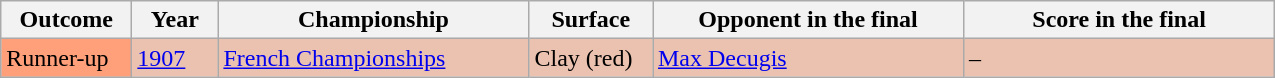<table class="sortable wikitable">
<tr>
<th width="80">Outcome</th>
<th width="50">Year</th>
<th width="200">Championship</th>
<th width="75">Surface</th>
<th width="200">Opponent in the final</th>
<th width="200">Score in the final</th>
</tr>
<tr bgcolor="#EBC2AF">
<td bgcolor="FFA07A">Runner-up</td>
<td><a href='#'>1907</a></td>
<td><a href='#'>French Championships</a></td>
<td>Clay (red)</td>
<td> <a href='#'>Max Decugis</a></td>
<td>–</td>
</tr>
</table>
